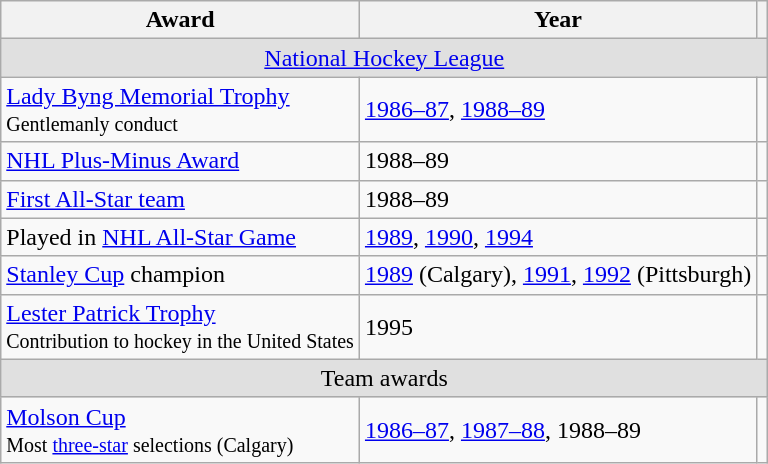<table class="wikitable">
<tr>
<th>Award</th>
<th>Year</th>
<th></th>
</tr>
<tr ALIGN="center" bgcolor="#e0e0e0">
<td colspan="3"><a href='#'>National Hockey League</a></td>
</tr>
<tr>
<td><a href='#'>Lady Byng Memorial Trophy</a><br><small>Gentlemanly conduct</small></td>
<td><a href='#'>1986–87</a>, <a href='#'>1988–89</a></td>
<td></td>
</tr>
<tr>
<td><a href='#'>NHL Plus-Minus Award</a></td>
<td>1988–89</td>
<td></td>
</tr>
<tr>
<td><a href='#'>First All-Star team</a></td>
<td>1988–89</td>
<td></td>
</tr>
<tr>
<td>Played in <a href='#'>NHL All-Star Game</a></td>
<td><a href='#'>1989</a>, <a href='#'>1990</a>, <a href='#'>1994</a></td>
<td></td>
</tr>
<tr>
<td><a href='#'>Stanley Cup</a> champion</td>
<td><a href='#'>1989</a> (Calgary), <a href='#'>1991</a>, <a href='#'>1992</a> (Pittsburgh)</td>
<td></td>
</tr>
<tr>
<td><a href='#'>Lester Patrick Trophy</a><br><small>Contribution to hockey in the United States</small></td>
<td>1995</td>
<td></td>
</tr>
<tr ALIGN="center" bgcolor="#e0e0e0">
<td colspan="3">Team awards</td>
</tr>
<tr>
<td><a href='#'>Molson Cup</a> <br><small>Most <a href='#'>three-star</a> selections (Calgary)<br></small></td>
<td><a href='#'>1986–87</a>, <a href='#'>1987–88</a>, 1988–89</td>
<td></td>
</tr>
</table>
